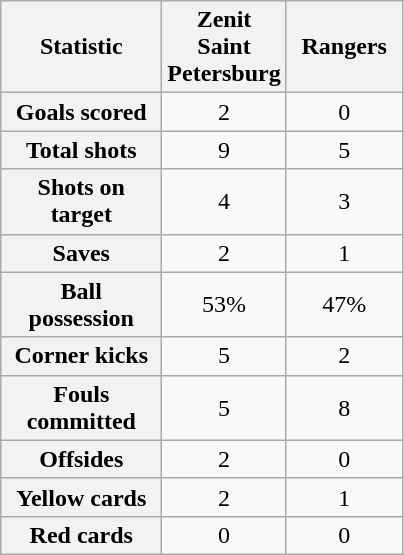<table class="wikitable plainrowheaders" style="text-align:center">
<tr>
<th scope="col" style="width:100px">Statistic</th>
<th scope="col" style="width:70px">Zenit Saint Petersburg</th>
<th scope="col" style="width:70px">Rangers</th>
</tr>
<tr>
<th scope=row>Goals scored</th>
<td>2</td>
<td>0</td>
</tr>
<tr>
<th scope=row>Total shots</th>
<td>9</td>
<td>5</td>
</tr>
<tr>
<th scope=row>Shots on target</th>
<td>4</td>
<td>3</td>
</tr>
<tr>
<th scope=row>Saves</th>
<td>2</td>
<td>1</td>
</tr>
<tr>
<th scope=row>Ball possession</th>
<td>53%</td>
<td>47%</td>
</tr>
<tr>
<th scope=row>Corner kicks</th>
<td>5</td>
<td>2</td>
</tr>
<tr>
<th scope=row>Fouls committed</th>
<td>5</td>
<td>8</td>
</tr>
<tr>
<th scope=row>Offsides</th>
<td>2</td>
<td>0</td>
</tr>
<tr>
<th scope=row>Yellow cards</th>
<td>2</td>
<td>1</td>
</tr>
<tr>
<th scope=row>Red cards</th>
<td>0</td>
<td>0</td>
</tr>
</table>
